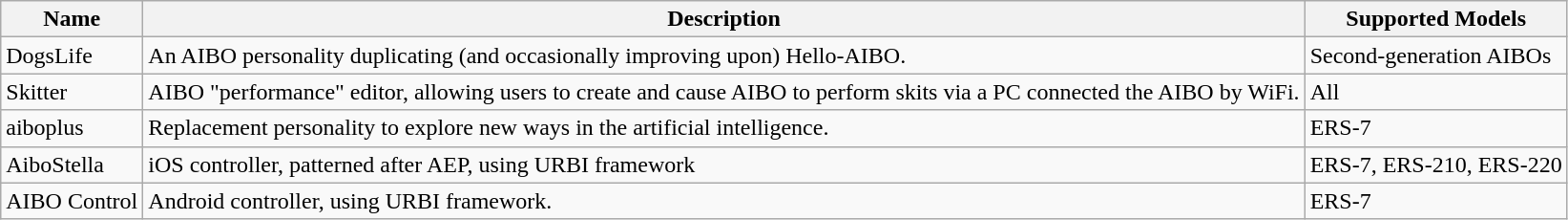<table class="wikitable">
<tr>
<th>Name</th>
<th>Description</th>
<th>Supported Models</th>
</tr>
<tr>
<td>DogsLife</td>
<td>An AIBO personality duplicating (and occasionally improving upon) Hello-AIBO.</td>
<td>Second-generation AIBOs</td>
</tr>
<tr>
<td>Skitter</td>
<td>AIBO "performance" editor, allowing users to create and cause AIBO to perform skits via a PC connected the AIBO by WiFi.</td>
<td>All</td>
</tr>
<tr>
<td>aiboplus</td>
<td>Replacement personality to explore new ways in the artificial intelligence.</td>
<td>ERS-7</td>
</tr>
<tr>
<td>AiboStella</td>
<td>iOS controller, patterned after AEP, using URBI framework</td>
<td>ERS-7, ERS-210, ERS-220</td>
</tr>
<tr>
<td>AIBO Control</td>
<td>Android controller, using URBI framework.</td>
<td>ERS-7</td>
</tr>
</table>
